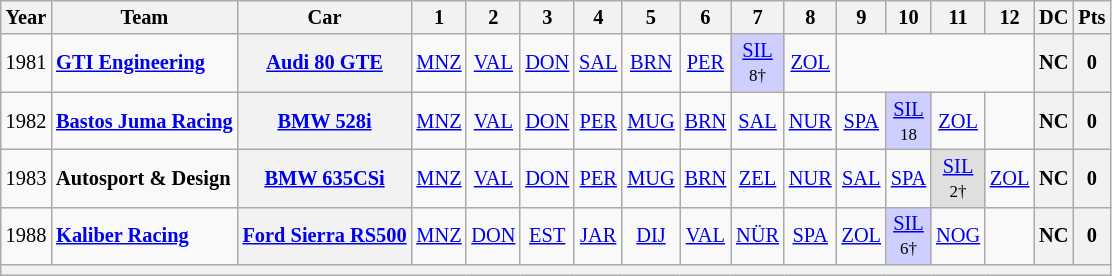<table class="wikitable" style="text-align:center; font-size:85%">
<tr>
<th>Year</th>
<th>Team</th>
<th>Car</th>
<th>1</th>
<th>2</th>
<th>3</th>
<th>4</th>
<th>5</th>
<th>6</th>
<th>7</th>
<th>8</th>
<th>9</th>
<th>10</th>
<th>11</th>
<th>12</th>
<th>DC</th>
<th>Pts</th>
</tr>
<tr>
<td>1981</td>
<td align="left" nowrap> <strong><a href='#'>GTI Engineering</a></strong></td>
<th nowrap><a href='#'>Audi 80 GTE</a></th>
<td><a href='#'>MNZ</a></td>
<td><a href='#'>VAL</a></td>
<td><a href='#'>DON</a></td>
<td><a href='#'>SAL</a></td>
<td><a href='#'>BRN</a></td>
<td><a href='#'>PER</a></td>
<td style="background:#CFCFFF;"><a href='#'>SIL</a><br><small>8†</small></td>
<td><a href='#'>ZOL</a></td>
<td colspan=4></td>
<th>NC</th>
<th>0</th>
</tr>
<tr>
<td>1982</td>
<td align="left" nowrap> <strong><a href='#'>Bastos Juma Racing</a></strong></td>
<th nowrap><a href='#'>BMW 528i</a></th>
<td><a href='#'>MNZ</a></td>
<td><a href='#'>VAL</a></td>
<td><a href='#'>DON</a></td>
<td><a href='#'>PER</a></td>
<td><a href='#'>MUG</a></td>
<td><a href='#'>BRN</a></td>
<td><a href='#'>SAL</a></td>
<td><a href='#'>NUR</a></td>
<td><a href='#'>SPA</a></td>
<td style="background:#CFCFFF;"><a href='#'>SIL</a><br><small>18</small></td>
<td><a href='#'>ZOL</a></td>
<td></td>
<th>NC</th>
<th>0</th>
</tr>
<tr>
<td>1983</td>
<td align="left" nowrap> <strong>Autosport & Design</strong></td>
<th nowrap><a href='#'>BMW 635CSi</a></th>
<td><a href='#'>MNZ</a></td>
<td><a href='#'>VAL</a></td>
<td><a href='#'>DON</a></td>
<td><a href='#'>PER</a></td>
<td><a href='#'>MUG</a></td>
<td><a href='#'>BRN</a></td>
<td><a href='#'>ZEL</a></td>
<td><a href='#'>NUR</a></td>
<td><a href='#'>SAL</a></td>
<td><a href='#'>SPA</a></td>
<td style="background:#DFDFDF;"><a href='#'>SIL</a><br><small>2†</small></td>
<td><a href='#'>ZOL</a></td>
<th>NC</th>
<th>0</th>
</tr>
<tr>
<td>1988</td>
<td align="left" nowrap> <strong><a href='#'>Kaliber Racing</a></strong></td>
<th nowrap><a href='#'>Ford Sierra RS500</a></th>
<td><a href='#'>MNZ</a></td>
<td><a href='#'>DON</a></td>
<td><a href='#'>EST</a></td>
<td><a href='#'>JAR</a></td>
<td><a href='#'>DIJ</a></td>
<td><a href='#'>VAL</a></td>
<td><a href='#'>NÜR</a></td>
<td><a href='#'>SPA</a></td>
<td><a href='#'>ZOL</a></td>
<td style="background:#CFCFFF;"><a href='#'>SIL</a><br><small>6†</small></td>
<td><a href='#'>NOG</a></td>
<td></td>
<th>NC</th>
<th>0</th>
</tr>
<tr>
<th colspan="17"></th>
</tr>
</table>
